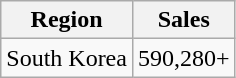<table class="wikitable">
<tr>
<th>Region</th>
<th>Sales</th>
</tr>
<tr>
<td>South Korea</td>
<td>590,280+</td>
</tr>
</table>
